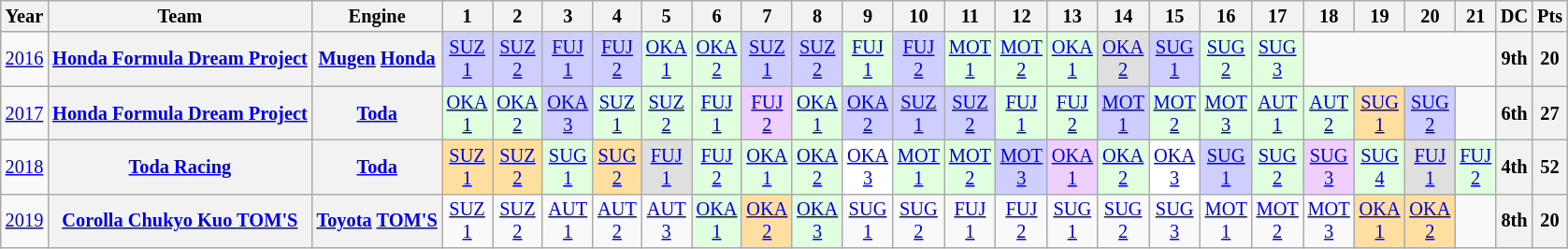<table class="wikitable" style="text-align:center; font-size:85%">
<tr>
<th>Year</th>
<th>Team</th>
<th>Engine</th>
<th>1</th>
<th>2</th>
<th>3</th>
<th>4</th>
<th>5</th>
<th>6</th>
<th>7</th>
<th>8</th>
<th>9</th>
<th>10</th>
<th>11</th>
<th>12</th>
<th>13</th>
<th>14</th>
<th>15</th>
<th>16</th>
<th>17</th>
<th>18</th>
<th>19</th>
<th>20</th>
<th>21</th>
<th>DC</th>
<th>Pts</th>
</tr>
<tr>
<td><a href='#'>2016</a></td>
<th nowrap><a href='#'>Honda Formula Dream Project</a></th>
<th nowrap><a href='#'>Mugen</a> <a href='#'>Honda</a></th>
<td style="background:#CFCFFF;"><a href='#'>SUZ<br>1</a><br></td>
<td style="background:#CFCFFF;"><a href='#'>SUZ<br>2</a><br></td>
<td style="background:#CFCFFF;"><a href='#'>FUJ<br>1</a><br></td>
<td style="background:#CFCFFF;"><a href='#'>FUJ<br>2</a><br></td>
<td style="background:#DFFFDF;"><a href='#'>OKA<br>1</a><br></td>
<td style="background:#DFFFDF;"><a href='#'>OKA<br>2</a><br></td>
<td style="background:#CFCFFF;"><a href='#'>SUZ<br>1</a><br></td>
<td style="background:#CFCFFF;"><a href='#'>SUZ<br>2</a><br></td>
<td style="background:#DFFFDF;"><a href='#'>FUJ<br>1</a><br></td>
<td style="background:#CFCFFF;"><a href='#'>FUJ<br>2</a><br></td>
<td style="background:#DFFFDF;"><a href='#'>MOT<br>1</a><br></td>
<td style="background:#DFFFDF;"><a href='#'>MOT<br>2</a><br></td>
<td style="background:#DFFFDF;"><a href='#'>OKA<br>1</a><br></td>
<td style="background:#DFDFDF;"><a href='#'>OKA<br>2</a><br></td>
<td style="background:#CFCFFF;"><a href='#'>SUG<br>1</a><br></td>
<td style="background:#DFFFDF;"><a href='#'>SUG<br>2</a><br></td>
<td style="background:#DFFFDF;"><a href='#'>SUG<br>3</a><br></td>
<td colspan=4></td>
<th>9th</th>
<th>20</th>
</tr>
<tr>
<td><a href='#'>2017</a></td>
<th><a href='#'>Honda Formula Dream Project</a></th>
<th><a href='#'>Toda</a></th>
<td style="background:#DFFFDF;"><a href='#'>OKA<br>1</a><br></td>
<td style="background:#DFFFDF;"><a href='#'>OKA<br>2</a><br></td>
<td style="background:#CFCFFF;"><a href='#'>OKA<br>3</a><br></td>
<td style="background:#DFFFDF;"><a href='#'>SUZ<br>1</a><br></td>
<td style="background:#DFFFDF;"><a href='#'>SUZ<br>2</a><br></td>
<td style="background:#DFFFDF;"><a href='#'>FUJ<br>1</a><br></td>
<td style="background:#EFCFFF;"><a href='#'>FUJ<br>2</a><br></td>
<td style="background:#DFFFDF;"><a href='#'>OKA<br>1</a><br></td>
<td style="background:#CFCFFF;"><a href='#'>OKA<br>2</a><br></td>
<td style="background:#CFCFFF;"><a href='#'>SUZ<br>1</a><br></td>
<td style="background:#CFCFFF;"><a href='#'>SUZ<br>2</a><br></td>
<td style="background:#DFFFDF;"><a href='#'>FUJ<br>1</a><br></td>
<td style="background:#DFFFDF;"><a href='#'>FUJ<br>2</a><br></td>
<td style="background:#CFCFFF;"><a href='#'>MOT<br>1</a><br></td>
<td style="background:#DFFFDF;"><a href='#'>MOT<br>2</a><br></td>
<td style="background:#DFFFDF;"><a href='#'>MOT<br>3</a><br></td>
<td style="background:#DFFFDF;"><a href='#'>AUT<br>1</a><br></td>
<td style="background:#DFFFDF;"><a href='#'>AUT<br>2</a><br></td>
<td style="background:#FFDF9F;"><a href='#'>SUG<br>1</a><br></td>
<td style="background:#CFCFFF;"><a href='#'>SUG<br>2</a><br></td>
<td></td>
<th>6th</th>
<th>27</th>
</tr>
<tr>
<td><a href='#'>2018</a></td>
<th><a href='#'>Toda Racing</a></th>
<th><a href='#'>Toda</a></th>
<td style="background:#FFDF9F;"><a href='#'>SUZ<br>1</a><br></td>
<td style="background:#FFDF9F;"><a href='#'>SUZ<br>2</a><br></td>
<td style="background:#DFFFDF;"><a href='#'>SUG<br>1</a><br></td>
<td style="background:#FFDF9F;"><a href='#'>SUG<br>2</a><br></td>
<td style="background:#DFDFDF;"><a href='#'>FUJ<br>1</a><br></td>
<td style="background:#DFFFDF;"><a href='#'>FUJ<br>2</a><br></td>
<td style="background:#DFFFDF;"><a href='#'>OKA<br>1</a><br></td>
<td style="background:#DFFFDF;"><a href='#'>OKA<br>2</a><br></td>
<td style="background:#FFFFFF;"><a href='#'>OKA<br>3</a><br></td>
<td style="background:#DFFFDF;"><a href='#'>MOT<br>1</a><br></td>
<td style="background:#DFFFDF;"><a href='#'>MOT<br>2</a><br></td>
<td style="background:#CFCFFF;"><a href='#'>MOT<br>3</a><br></td>
<td style="background:#EFCFFF;"><a href='#'>OKA<br>1</a><br></td>
<td style="background:#DFFFDF;"><a href='#'>OKA<br>2</a><br></td>
<td style="background:#FFFFFF;"><a href='#'>OKA<br>3</a><br></td>
<td style="background:#CFCFFF;"><a href='#'>SUG<br>1</a><br></td>
<td style="background:#DFFFDF;"><a href='#'>SUG<br>2</a><br></td>
<td style="background:#EFCFFF;"><a href='#'>SUG<br>3</a><br></td>
<td style="background:#DFFFDF;"><a href='#'>SUG<br>4</a><br></td>
<td style="background:#DFDFDF;"><a href='#'>FUJ<br>1</a><br></td>
<td style="background:#DFFFDF;"><a href='#'>FUJ<br>2</a><br></td>
<th>4th</th>
<th>52</th>
</tr>
<tr>
<td><a href='#'>2019</a></td>
<th><a href='#'>Corolla Chukyo Kuo TOM'S</a></th>
<th><a href='#'>Toyota</a> <a href='#'>TOM'S</a></th>
<td><a href='#'>SUZ<br>1</a></td>
<td><a href='#'>SUZ<br>2</a></td>
<td><a href='#'>AUT<br>1</a></td>
<td><a href='#'>AUT<br>2</a></td>
<td><a href='#'>AUT<br>3</a></td>
<td style="background:#DFFFDF;"><a href='#'>OKA<br>1</a><br></td>
<td style="background:#FFDF9F;"><a href='#'>OKA<br>2</a><br></td>
<td style="background:#DFFFDF;"><a href='#'>OKA<br>3</a><br></td>
<td><a href='#'>SUG<br>1</a></td>
<td><a href='#'>SUG<br>2</a></td>
<td><a href='#'>FUJ<br>1</a></td>
<td><a href='#'>FUJ<br>2</a></td>
<td><a href='#'>SUG<br>1</a></td>
<td><a href='#'>SUG<br>2</a></td>
<td><a href='#'>SUG<br>3</a></td>
<td><a href='#'>MOT<br>1</a></td>
<td><a href='#'>MOT<br>2</a></td>
<td><a href='#'>MOT<br>3</a></td>
<td style="background:#FFDF9F;"><a href='#'>OKA<br>1</a><br></td>
<td style="background:#FFDF9F;"><a href='#'>OKA<br>2</a><br></td>
<td></td>
<th>8th</th>
<th>20</th>
</tr>
</table>
